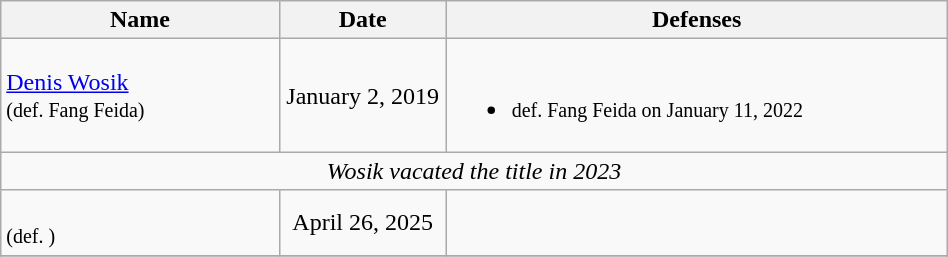<table class="wikitable" width=50%>
<tr>
<th width=25%>Name</th>
<th width=15%>Date</th>
<th width=45%>Defenses</th>
</tr>
<tr>
<td align=left> <a href='#'>Denis Wosik</a> <br><small>(def. Fang Feida)</small></td>
<td align=center>January 2, 2019</td>
<td><br><ul><li><small>def. Fang Feida on January 11, 2022</small></li></ul></td>
</tr>
<tr>
<td colspan=3 align=center><em>Wosik vacated the title in 2023</em></td>
</tr>
<tr>
<td align=left>  <br><small>(def. )</small></td>
<td align=center>April 26, 2025</td>
<td></td>
</tr>
<tr>
</tr>
</table>
